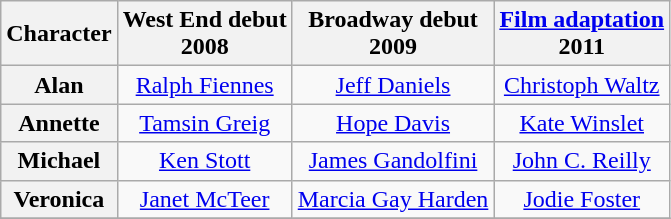<table class="wikitable">
<tr>
<th>Character</th>
<th>West End debut <br>2008</th>
<th>Broadway debut <br> 2009</th>
<th><a href='#'>Film adaptation</a> <br> 2011</th>
</tr>
<tr>
<th>Alan</th>
<td align="center" ,><a href='#'>Ralph Fiennes</a></td>
<td align="center"><a href='#'>Jeff Daniels</a></td>
<td align="center"><a href='#'>Christoph Waltz</a></td>
</tr>
<tr>
<th>Annette</th>
<td align="center"><a href='#'>Tamsin Greig</a></td>
<td align="center"><a href='#'>Hope Davis</a></td>
<td align="center"><a href='#'>Kate Winslet</a></td>
</tr>
<tr>
<th>Michael</th>
<td align="center"><a href='#'>Ken Stott</a></td>
<td align="center"><a href='#'>James Gandolfini</a></td>
<td align="center"><a href='#'>John C. Reilly</a></td>
</tr>
<tr>
<th>Veronica</th>
<td align="center"><a href='#'>Janet McTeer</a></td>
<td align="center"><a href='#'>Marcia Gay Harden</a></td>
<td align="center"><a href='#'>Jodie Foster</a></td>
</tr>
<tr>
</tr>
</table>
